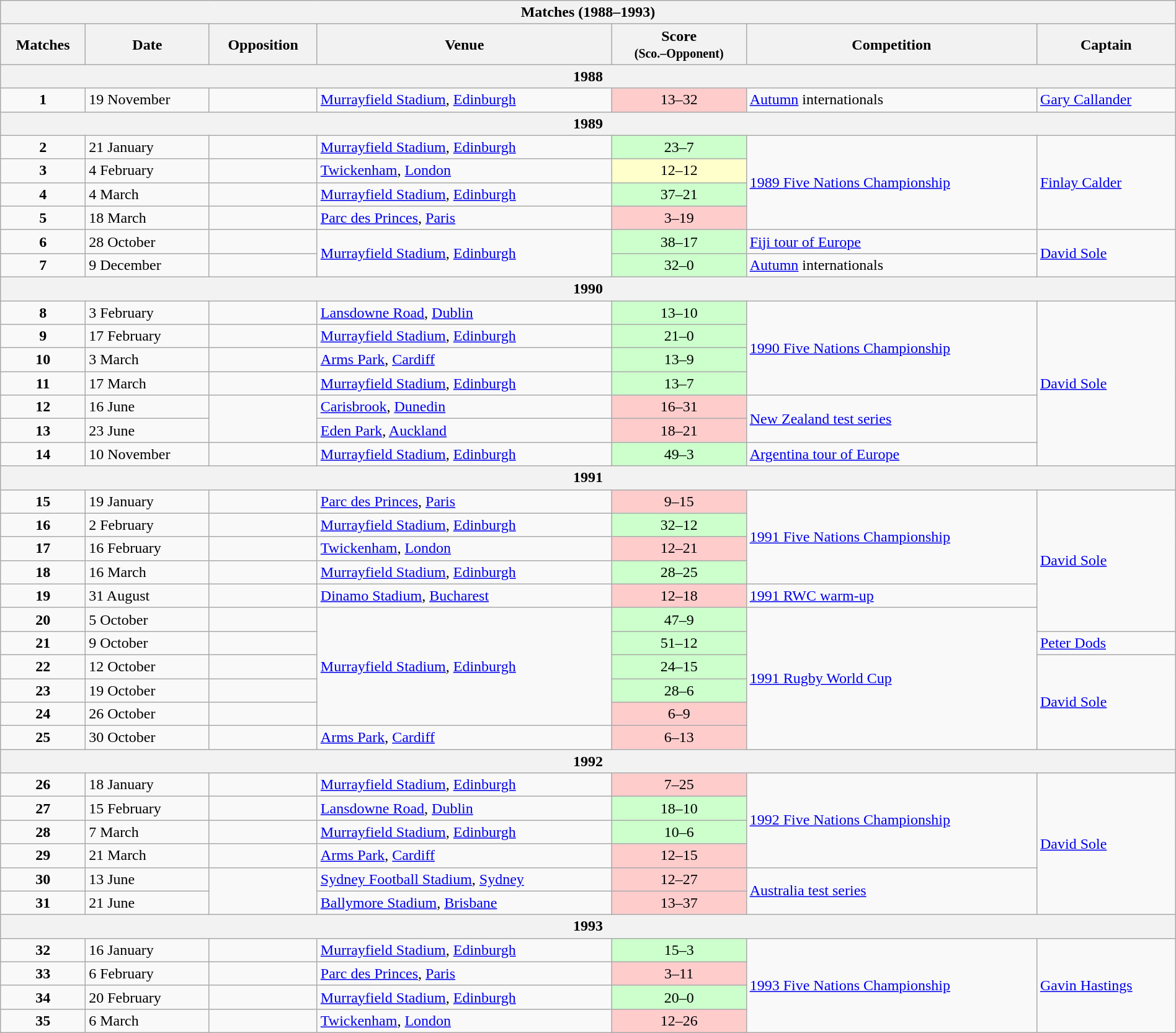<table class="wikitable collapsible collapsed" style="width:100%">
<tr>
<th colspan=7>Matches (1988–1993)</th>
</tr>
<tr>
<th>Matches</th>
<th>Date</th>
<th>Opposition</th>
<th>Venue</th>
<th>Score<br><small>(Sco.–Opponent)</small></th>
<th>Competition</th>
<th>Captain</th>
</tr>
<tr>
<th colspan=7>1988</th>
</tr>
<tr>
<td align=center><strong>1</strong></td>
<td>19 November</td>
<td></td>
<td><a href='#'>Murrayfield Stadium</a>, <a href='#'>Edinburgh</a></td>
<td align=center bgcolor=FFCCCC>13–32</td>
<td><a href='#'>Autumn</a> internationals</td>
<td><a href='#'>Gary Callander</a></td>
</tr>
<tr>
<th colspan=7>1989</th>
</tr>
<tr>
<td align=center><strong>2</strong></td>
<td>21 January</td>
<td></td>
<td><a href='#'>Murrayfield Stadium</a>, <a href='#'>Edinburgh</a></td>
<td align=center bgcolor=CCFFCC>23–7</td>
<td rowspan=4><a href='#'>1989 Five Nations Championship</a></td>
<td rowspan=4><a href='#'>Finlay Calder</a></td>
</tr>
<tr>
<td align=center><strong>3</strong></td>
<td>4 February</td>
<td></td>
<td><a href='#'>Twickenham</a>, <a href='#'>London</a></td>
<td align=center bgcolor=FFFFCC>12–12</td>
</tr>
<tr>
<td align=center><strong>4</strong></td>
<td>4 March</td>
<td></td>
<td><a href='#'>Murrayfield Stadium</a>, <a href='#'>Edinburgh</a></td>
<td align=center bgcolor=CCFFCC>37–21</td>
</tr>
<tr>
<td align=center><strong>5</strong></td>
<td>18 March</td>
<td></td>
<td><a href='#'>Parc des Princes</a>, <a href='#'>Paris</a></td>
<td align=center bgcolor=FFCCCC>3–19</td>
</tr>
<tr>
<td align=center><strong>6</strong></td>
<td>28 October</td>
<td></td>
<td rowspan=2><a href='#'>Murrayfield Stadium</a>, <a href='#'>Edinburgh</a></td>
<td align=center bgcolor=CCFFCC>38–17</td>
<td><a href='#'>Fiji tour of Europe</a></td>
<td rowspan=2><a href='#'>David Sole</a></td>
</tr>
<tr>
<td align=center><strong>7</strong></td>
<td>9 December</td>
<td></td>
<td align=center bgcolor=CCFFCC>32–0</td>
<td><a href='#'>Autumn</a> internationals</td>
</tr>
<tr>
<th colspan=7>1990</th>
</tr>
<tr>
<td align=center><strong>8</strong></td>
<td>3 February</td>
<td></td>
<td><a href='#'>Lansdowne Road</a>, <a href='#'>Dublin</a></td>
<td align=center bgcolor=CCFFCC>13–10</td>
<td rowspan=4><a href='#'>1990 Five Nations Championship</a></td>
<td rowspan=7><a href='#'>David Sole</a></td>
</tr>
<tr>
<td align=center><strong>9</strong></td>
<td>17 February</td>
<td></td>
<td><a href='#'>Murrayfield Stadium</a>, <a href='#'>Edinburgh</a></td>
<td align=center bgcolor=CCFFCC>21–0</td>
</tr>
<tr>
<td align=center><strong>10</strong></td>
<td>3 March</td>
<td></td>
<td><a href='#'>Arms Park</a>, <a href='#'>Cardiff</a></td>
<td align=center bgcolor=CCFFCC>13–9</td>
</tr>
<tr>
<td align=center><strong>11</strong></td>
<td>17 March</td>
<td></td>
<td><a href='#'>Murrayfield Stadium</a>, <a href='#'>Edinburgh</a></td>
<td align=center bgcolor=CCFFCC>13–7</td>
</tr>
<tr>
<td align=center><strong>12</strong></td>
<td>16 June</td>
<td rowspan=2></td>
<td><a href='#'>Carisbrook</a>, <a href='#'>Dunedin</a></td>
<td align=center bgcolor=FFCCCC>16–31</td>
<td rowspan=2><a href='#'>New Zealand test series</a></td>
</tr>
<tr>
<td align=center><strong>13</strong></td>
<td>23 June</td>
<td><a href='#'>Eden Park</a>, <a href='#'>Auckland</a></td>
<td align=center bgcolor=FFCCCC>18–21</td>
</tr>
<tr>
<td align=center><strong>14</strong></td>
<td>10 November</td>
<td></td>
<td><a href='#'>Murrayfield Stadium</a>, <a href='#'>Edinburgh</a></td>
<td align=center bgcolor=CCFFCC>49–3</td>
<td><a href='#'>Argentina tour of Europe</a></td>
</tr>
<tr>
<th colspan=7>1991</th>
</tr>
<tr>
<td align=center><strong>15</strong></td>
<td>19 January</td>
<td></td>
<td><a href='#'>Parc des Princes</a>, <a href='#'>Paris</a></td>
<td align=center bgcolor=FFCCCC>9–15</td>
<td rowspan=4><a href='#'>1991 Five Nations Championship</a></td>
<td rowspan=6><a href='#'>David Sole</a></td>
</tr>
<tr>
<td align=center><strong>16</strong></td>
<td>2 February</td>
<td></td>
<td><a href='#'>Murrayfield Stadium</a>, <a href='#'>Edinburgh</a></td>
<td align=center bgcolor=CCFFCC>32–12</td>
</tr>
<tr>
<td align=center><strong>17</strong></td>
<td>16 February</td>
<td></td>
<td><a href='#'>Twickenham</a>, <a href='#'>London</a></td>
<td align=center bgcolor=FFCCCC>12–21</td>
</tr>
<tr>
<td align=center><strong>18</strong></td>
<td>16 March</td>
<td></td>
<td><a href='#'>Murrayfield Stadium</a>, <a href='#'>Edinburgh</a></td>
<td align=center bgcolor=CCFFCC>28–25</td>
</tr>
<tr>
<td align=center><strong>19</strong></td>
<td>31 August</td>
<td></td>
<td><a href='#'>Dinamo Stadium</a>, <a href='#'>Bucharest</a></td>
<td align=center bgcolor=FFCCCC>12–18</td>
<td><a href='#'>1991 RWC warm-up</a></td>
</tr>
<tr>
<td align=center><strong>20</strong></td>
<td>5 October</td>
<td></td>
<td rowspan=5><a href='#'>Murrayfield Stadium</a>, <a href='#'>Edinburgh</a></td>
<td align=center bgcolor=CCFFCC>47–9</td>
<td rowspan=6><a href='#'>1991 Rugby World Cup</a></td>
</tr>
<tr>
<td align=center><strong>21</strong></td>
<td>9 October</td>
<td></td>
<td align=center bgcolor=CCFFCC>51–12</td>
<td><a href='#'>Peter Dods</a></td>
</tr>
<tr>
<td align=center><strong>22</strong></td>
<td>12 October</td>
<td></td>
<td align=center bgcolor=CCFFCC>24–15</td>
<td rowspan=4><a href='#'>David Sole</a></td>
</tr>
<tr>
<td align=center><strong>23</strong></td>
<td>19 October</td>
<td></td>
<td align=center bgcolor=CCFFCC>28–6</td>
</tr>
<tr>
<td align=center><strong>24</strong></td>
<td>26 October</td>
<td></td>
<td align=center bgcolor=FFCCCC>6–9</td>
</tr>
<tr>
<td align=center><strong>25</strong></td>
<td>30 October</td>
<td></td>
<td><a href='#'>Arms Park</a>, <a href='#'>Cardiff</a></td>
<td align=center bgcolor=FFCCCC>6–13</td>
</tr>
<tr>
<th colspan=7>1992</th>
</tr>
<tr>
<td align=center><strong>26</strong></td>
<td>18 January</td>
<td></td>
<td><a href='#'>Murrayfield Stadium</a>, <a href='#'>Edinburgh</a></td>
<td align=center bgcolor=FFCCCC>7–25</td>
<td rowspan=4><a href='#'>1992 Five Nations Championship</a></td>
<td rowspan=6><a href='#'>David Sole</a></td>
</tr>
<tr>
<td align=center><strong>27</strong></td>
<td>15 February</td>
<td></td>
<td><a href='#'>Lansdowne Road</a>, <a href='#'>Dublin</a></td>
<td align=center bgcolor=CCFFCC>18–10</td>
</tr>
<tr>
<td align=center><strong>28</strong></td>
<td>7 March</td>
<td></td>
<td><a href='#'>Murrayfield Stadium</a>, <a href='#'>Edinburgh</a></td>
<td align=center bgcolor=CCFFCC>10–6</td>
</tr>
<tr>
<td align=center><strong>29</strong></td>
<td>21 March</td>
<td></td>
<td><a href='#'>Arms Park</a>, <a href='#'>Cardiff</a></td>
<td align=center bgcolor=FFCCCC>12–15</td>
</tr>
<tr>
<td align=center><strong>30</strong></td>
<td>13 June</td>
<td rowspan=2></td>
<td><a href='#'>Sydney Football Stadium</a>, <a href='#'>Sydney</a></td>
<td align=center bgcolor=FFCCCC>12–27</td>
<td rowspan=2><a href='#'>Australia test series</a></td>
</tr>
<tr>
<td align=center><strong>31</strong></td>
<td>21 June</td>
<td><a href='#'>Ballymore Stadium</a>, <a href='#'>Brisbane</a></td>
<td align=center bgcolor=FFCCCC>13–37</td>
</tr>
<tr>
<th colspan=7>1993</th>
</tr>
<tr>
<td align=center><strong>32</strong></td>
<td>16 January</td>
<td></td>
<td><a href='#'>Murrayfield Stadium</a>, <a href='#'>Edinburgh</a></td>
<td align=center bgcolor=CCFFCC>15–3</td>
<td rowspan=4><a href='#'>1993 Five Nations Championship</a></td>
<td rowspan=4><a href='#'>Gavin Hastings</a></td>
</tr>
<tr>
<td align=center><strong>33</strong></td>
<td>6 February</td>
<td></td>
<td><a href='#'>Parc des Princes</a>, <a href='#'>Paris</a></td>
<td align=center bgcolor=FFCCCC>3–11</td>
</tr>
<tr>
<td align=center><strong>34</strong></td>
<td>20 February</td>
<td></td>
<td><a href='#'>Murrayfield Stadium</a>, <a href='#'>Edinburgh</a></td>
<td align=center bgcolor=CCFFCC>20–0</td>
</tr>
<tr>
<td align=center><strong>35</strong></td>
<td>6 March</td>
<td></td>
<td><a href='#'>Twickenham</a>, <a href='#'>London</a></td>
<td align=center bgcolor=FFCCCC>12–26</td>
</tr>
</table>
